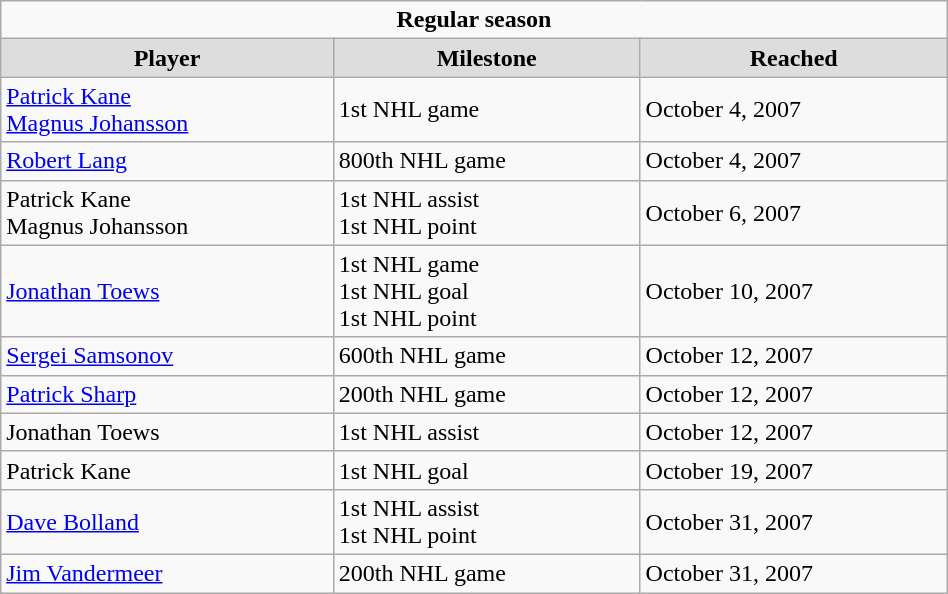<table class="wikitable" width="50%">
<tr>
<td colspan="10" align="center"><strong>Regular season</strong></td>
</tr>
<tr align="center"  bgcolor="#dddddd">
<td><strong>Player</strong></td>
<td><strong>Milestone</strong></td>
<td><strong>Reached</strong></td>
</tr>
<tr>
<td><a href='#'>Patrick Kane</a><br><a href='#'>Magnus Johansson</a></td>
<td>1st NHL game</td>
<td>October 4, 2007</td>
</tr>
<tr>
<td><a href='#'>Robert Lang</a></td>
<td>800th NHL game</td>
<td>October 4, 2007</td>
</tr>
<tr>
<td>Patrick Kane<br>Magnus Johansson</td>
<td>1st NHL assist<br>1st NHL point</td>
<td>October 6, 2007</td>
</tr>
<tr>
<td><a href='#'>Jonathan Toews</a></td>
<td>1st NHL game<br>1st NHL goal<br>1st NHL point</td>
<td>October 10, 2007</td>
</tr>
<tr>
<td><a href='#'>Sergei Samsonov</a></td>
<td>600th NHL game</td>
<td>October 12, 2007</td>
</tr>
<tr>
<td><a href='#'>Patrick Sharp</a></td>
<td>200th NHL game</td>
<td>October 12, 2007</td>
</tr>
<tr>
<td>Jonathan Toews</td>
<td>1st NHL assist</td>
<td>October 12, 2007</td>
</tr>
<tr>
<td>Patrick Kane</td>
<td>1st NHL goal</td>
<td>October 19, 2007</td>
</tr>
<tr>
<td><a href='#'>Dave Bolland</a></td>
<td>1st NHL assist<br>1st NHL point</td>
<td>October 31, 2007</td>
</tr>
<tr>
<td><a href='#'>Jim Vandermeer</a></td>
<td>200th NHL game</td>
<td>October 31, 2007</td>
</tr>
</table>
